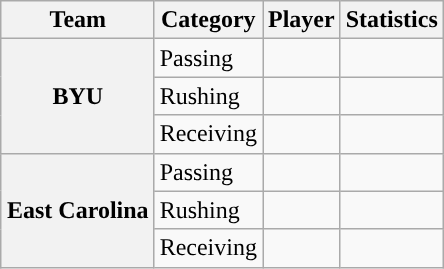<table class="wikitable" style="float:right">
<tr>
<th>Team</th>
<th>Category</th>
<th>Player</th>
<th>Statistics</th>
</tr>
<tr>
<th rowspan=3>BYU</th>
<td>Passing</td>
<td></td>
<td></td>
</tr>
<tr>
<td>Rushing</td>
<td></td>
<td></td>
</tr>
<tr>
<td>Receiving</td>
<td></td>
<td></td>
</tr>
<tr>
<th rowspan=3>East Carolina</th>
<td>Passing</td>
<td></td>
<td></td>
</tr>
<tr>
<td>Rushing</td>
<td></td>
<td></td>
</tr>
<tr>
<td>Receiving</td>
<td></td>
<td></td>
</tr>
</table>
